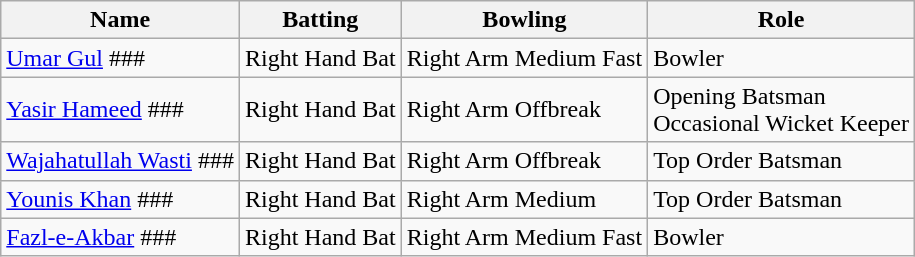<table class="wikitable">
<tr>
<th>Name</th>
<th>Batting</th>
<th>Bowling</th>
<th>Role</th>
</tr>
<tr>
<td><a href='#'>Umar Gul</a> ###</td>
<td>Right Hand Bat</td>
<td>Right Arm Medium Fast</td>
<td>Bowler</td>
</tr>
<tr>
<td><a href='#'>Yasir Hameed</a> ###</td>
<td>Right Hand Bat</td>
<td>Right Arm Offbreak</td>
<td>Opening Batsman<br>Occasional Wicket Keeper</td>
</tr>
<tr>
<td><a href='#'>Wajahatullah Wasti</a> ###</td>
<td>Right Hand Bat</td>
<td>Right Arm Offbreak</td>
<td>Top Order Batsman</td>
</tr>
<tr>
<td><a href='#'>Younis Khan</a> ###</td>
<td>Right Hand Bat</td>
<td>Right Arm Medium</td>
<td>Top Order Batsman</td>
</tr>
<tr>
<td><a href='#'>Fazl-e-Akbar</a> ###</td>
<td>Right Hand Bat</td>
<td>Right Arm Medium Fast</td>
<td>Bowler</td>
</tr>
</table>
